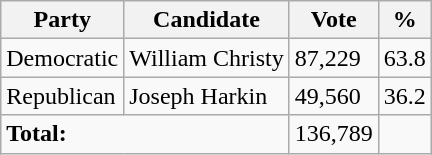<table class="wikitable">
<tr>
<th>Party</th>
<th>Candidate</th>
<th>Vote</th>
<th>%</th>
</tr>
<tr>
<td>Democratic</td>
<td>William Christy</td>
<td>87,229</td>
<td>63.8</td>
</tr>
<tr>
<td>Republican</td>
<td>Joseph Harkin</td>
<td>49,560</td>
<td>36.2</td>
</tr>
<tr>
<td colspan="2"><strong>Total:</strong></td>
<td>136,789</td>
<td></td>
</tr>
</table>
